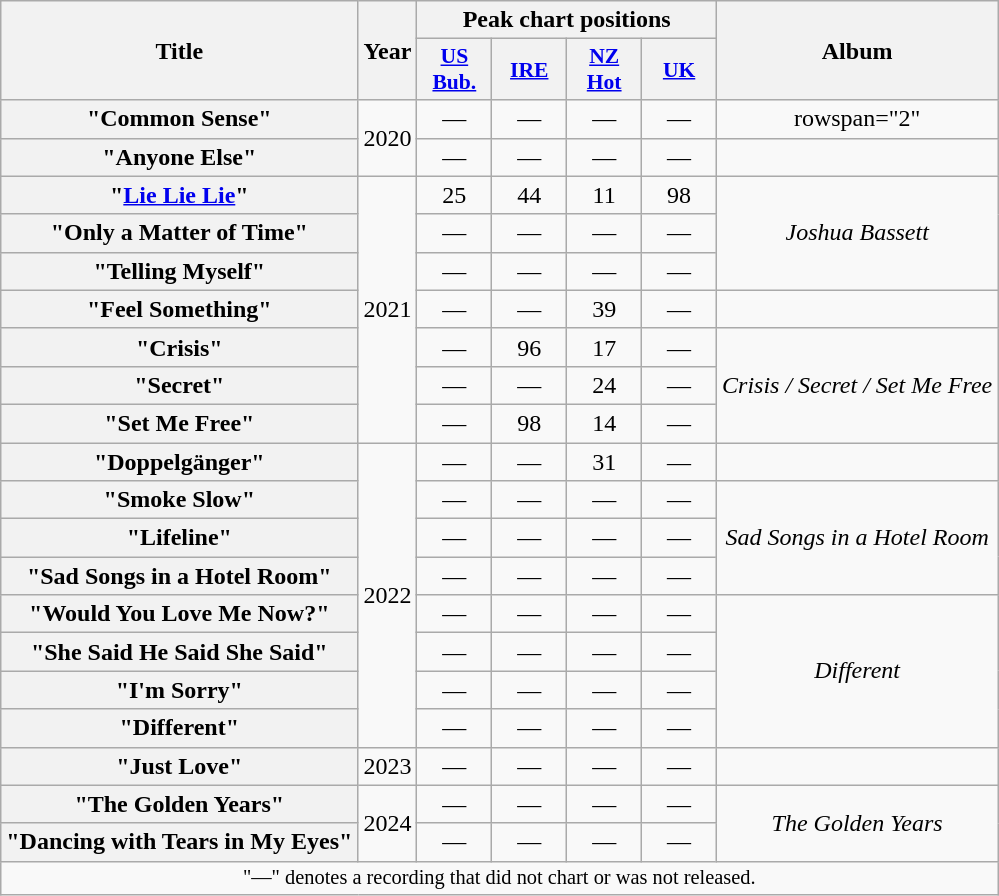<table class="wikitable plainrowheaders" style="text-align:center;">
<tr>
<th scope="col" rowspan="2">Title</th>
<th scope="col" rowspan="2">Year</th>
<th scope="col" colspan="4">Peak chart positions</th>
<th scope="col" rowspan="2">Album</th>
</tr>
<tr>
<th scope="col" style="width:3em;font-size:90%;"><a href='#'>US<br>Bub.</a><br></th>
<th scope="col" style="width:3em;font-size:90%;"><a href='#'>IRE</a><br></th>
<th scope="col" style="width:3em;font-size:90%;"><a href='#'>NZ<br>Hot</a><br></th>
<th scope="col" style="width:3em;font-size:90%;"><a href='#'>UK</a><br></th>
</tr>
<tr>
<th scope="row">"Common Sense"</th>
<td rowspan="2">2020</td>
<td>—</td>
<td>—</td>
<td>—</td>
<td>—</td>
<td>rowspan="2" </td>
</tr>
<tr>
<th scope="row">"Anyone Else"</th>
<td>—</td>
<td>—</td>
<td>—</td>
<td>—</td>
</tr>
<tr>
<th scope="row">"<a href='#'>Lie Lie Lie</a>"</th>
<td rowspan="7">2021</td>
<td>25</td>
<td>44</td>
<td>11</td>
<td>98</td>
<td rowspan="3"><em>Joshua Bassett</em></td>
</tr>
<tr>
<th scope="row">"Only a Matter of Time"</th>
<td>—</td>
<td>—</td>
<td>—</td>
<td>—</td>
</tr>
<tr>
<th scope="row">"Telling Myself"</th>
<td>—</td>
<td>—</td>
<td>—</td>
<td>—</td>
</tr>
<tr>
<th scope="row">"Feel Something"</th>
<td>—</td>
<td>—</td>
<td>39</td>
<td>—</td>
<td></td>
</tr>
<tr>
<th scope="row">"Crisis"</th>
<td>—</td>
<td>96</td>
<td>17</td>
<td>—</td>
<td rowspan="3"><em>Crisis / Secret / Set Me Free</em></td>
</tr>
<tr>
<th scope="row">"Secret"</th>
<td>—</td>
<td>—</td>
<td>24</td>
<td>—</td>
</tr>
<tr>
<th scope="row">"Set Me Free"</th>
<td>—</td>
<td>98</td>
<td>14</td>
<td>—</td>
</tr>
<tr>
<th scope="row">"Doppelgänger"</th>
<td rowspan="8">2022</td>
<td>—</td>
<td>—</td>
<td>31</td>
<td>—</td>
<td></td>
</tr>
<tr>
<th scope="row">"Smoke Slow"</th>
<td>—</td>
<td>—</td>
<td>—</td>
<td>—</td>
<td rowspan="3"><em>Sad Songs in a Hotel Room</em></td>
</tr>
<tr>
<th scope="row">"Lifeline"</th>
<td>—</td>
<td>—</td>
<td>—</td>
<td>—</td>
</tr>
<tr>
<th scope="row">"Sad Songs in a Hotel Room"</th>
<td>—</td>
<td>—</td>
<td>—</td>
<td>—</td>
</tr>
<tr>
<th scope="row">"Would You Love Me Now?"</th>
<td>—</td>
<td>—</td>
<td>—</td>
<td>—</td>
<td rowspan="4"><em>Different</em></td>
</tr>
<tr>
<th scope="row">"She Said He Said She Said"</th>
<td>—</td>
<td>—</td>
<td>—</td>
<td>—</td>
</tr>
<tr>
<th scope="row">"I'm Sorry"</th>
<td>—</td>
<td>—</td>
<td>—</td>
<td>—</td>
</tr>
<tr>
<th scope="row">"Different"</th>
<td>—</td>
<td>—</td>
<td>—</td>
<td>—</td>
</tr>
<tr>
<th scope="row">"Just Love"</th>
<td>2023</td>
<td>—</td>
<td>—</td>
<td>—</td>
<td>—</td>
<td></td>
</tr>
<tr>
<th scope="row">"The Golden Years"</th>
<td rowspan="2">2024</td>
<td>—</td>
<td>—</td>
<td>—</td>
<td>—</td>
<td rowspan="2"><em>The Golden Years</em></td>
</tr>
<tr>
<th scope="row">"Dancing with Tears in My Eyes"</th>
<td>—</td>
<td>—</td>
<td>—</td>
<td>—</td>
</tr>
<tr>
<td colspan="15" style="font-size:85%;">"—" denotes a recording that did not chart or was not released.</td>
</tr>
</table>
